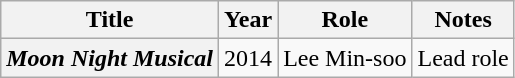<table class="wikitable plainrowheaders">
<tr>
<th>Title</th>
<th>Year</th>
<th>Role</th>
<th>Notes</th>
</tr>
<tr>
<th scope="row"><em>Moon Night Musical</em></th>
<td>2014</td>
<td>Lee Min-soo</td>
<td>Lead role</td>
</tr>
</table>
